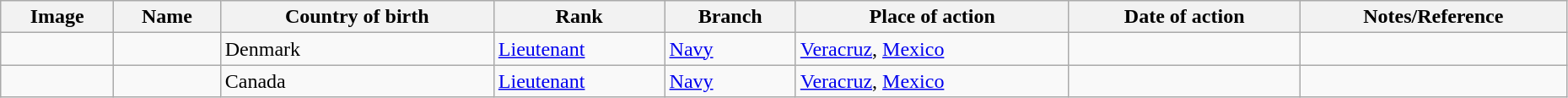<table class="wikitable sortable" style="width:98%;">
<tr>
<th class="unsortable">Image</th>
<th>Name</th>
<th>Country of birth</th>
<th>Rank</th>
<th>Branch</th>
<th>Place of action</th>
<th>Date of action</th>
<th class="unsortable">Notes/Reference</th>
</tr>
<tr>
<td></td>
<td></td>
<td>Denmark</td>
<td><a href='#'>Lieutenant</a></td>
<td><a href='#'>Navy</a></td>
<td><a href='#'>Veracruz</a>, <a href='#'>Mexico</a></td>
<td></td>
<td></td>
</tr>
<tr>
<td></td>
<td></td>
<td>Canada</td>
<td><a href='#'>Lieutenant</a></td>
<td><a href='#'>Navy</a></td>
<td><a href='#'>Veracruz</a>, <a href='#'>Mexico</a></td>
<td></td>
<td></td>
</tr>
</table>
